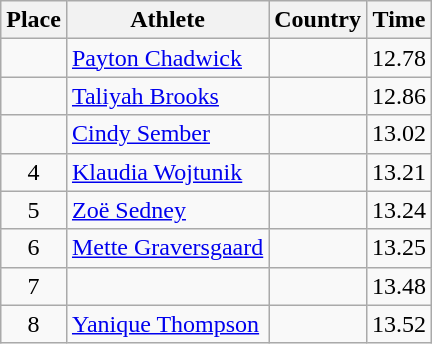<table class="wikitable mw-datatable sortable">
<tr>
<th>Place</th>
<th>Athlete</th>
<th>Country</th>
<th>Time</th>
</tr>
<tr>
<td align=center></td>
<td><a href='#'>Payton Chadwick</a></td>
<td></td>
<td>12.78</td>
</tr>
<tr>
<td align=center></td>
<td><a href='#'>Taliyah Brooks</a></td>
<td></td>
<td>12.86 </td>
</tr>
<tr>
<td align=center></td>
<td><a href='#'>Cindy Sember</a></td>
<td></td>
<td>13.02</td>
</tr>
<tr>
<td align=center>4</td>
<td><a href='#'>Klaudia Wojtunik</a></td>
<td></td>
<td>13.21</td>
</tr>
<tr>
<td align=center>5</td>
<td><a href='#'>Zoë Sedney</a></td>
<td></td>
<td>13.24 </td>
</tr>
<tr>
<td align=center>6</td>
<td><a href='#'>Mette Graversgaard</a></td>
<td></td>
<td>13.25</td>
</tr>
<tr>
<td align=center>7</td>
<td></td>
<td></td>
<td>13.48</td>
</tr>
<tr>
<td align=center>8</td>
<td><a href='#'>Yanique Thompson</a></td>
<td></td>
<td>13.52</td>
</tr>
</table>
